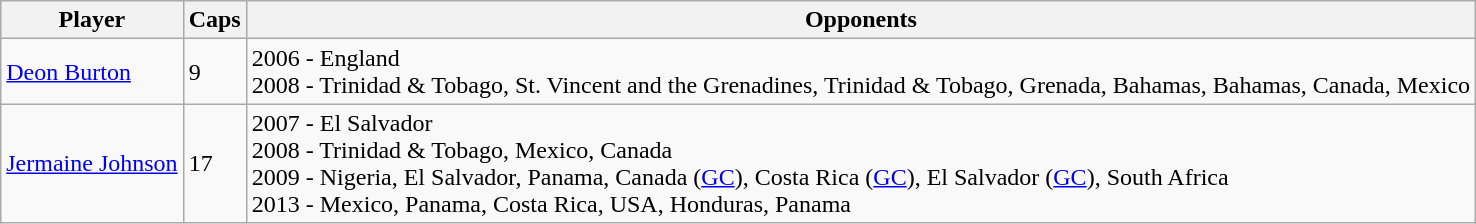<table class="wikitable">
<tr>
<th>Player</th>
<th>Caps</th>
<th>Opponents</th>
</tr>
<tr>
<td><a href='#'>Deon Burton</a></td>
<td>9</td>
<td>2006 - England<br>2008 - Trinidad & Tobago, St. Vincent and the Grenadines, Trinidad & Tobago, Grenada, Bahamas, Bahamas, Canada, Mexico</td>
</tr>
<tr>
<td><a href='#'>Jermaine Johnson</a></td>
<td>17</td>
<td>2007 - El Salvador<br>2008 - Trinidad & Tobago, Mexico, Canada<br>2009 - Nigeria, El Salvador, Panama, Canada (<a href='#'>GC</a>), Costa Rica (<a href='#'>GC</a>), El Salvador (<a href='#'>GC</a>), South Africa<br>2013 - Mexico, Panama, Costa Rica, USA, Honduras, Panama</td>
</tr>
</table>
